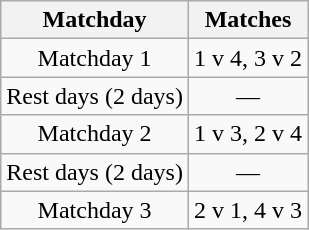<table class="wikitable" style="text-align:center">
<tr>
<th>Matchday</th>
<th>Matches</th>
</tr>
<tr>
<td>Matchday 1</td>
<td>1 v 4, 3 v 2</td>
</tr>
<tr>
<td>Rest days (2 days)</td>
<td>—</td>
</tr>
<tr>
<td>Matchday 2</td>
<td>1 v 3, 2 v 4</td>
</tr>
<tr>
<td>Rest days (2 days)</td>
<td>—</td>
</tr>
<tr>
<td>Matchday 3</td>
<td>2 v 1, 4 v 3</td>
</tr>
</table>
